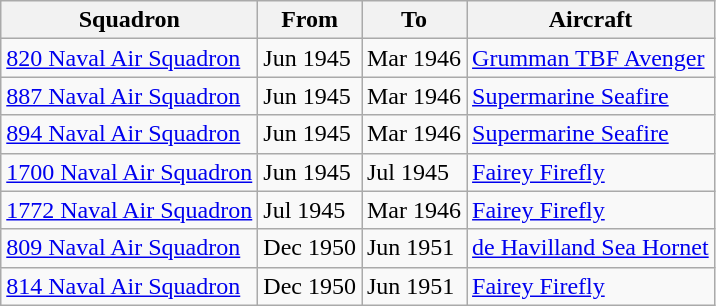<table class="wikitable">
<tr>
<th>Squadron</th>
<th>From</th>
<th>To</th>
<th>Aircraft</th>
</tr>
<tr>
<td><a href='#'>820 Naval Air Squadron</a></td>
<td>Jun 1945</td>
<td>Mar 1946</td>
<td><a href='#'>Grumman TBF Avenger</a></td>
</tr>
<tr>
<td><a href='#'>887 Naval Air Squadron</a></td>
<td>Jun 1945</td>
<td>Mar 1946</td>
<td><a href='#'>Supermarine Seafire</a></td>
</tr>
<tr>
<td><a href='#'>894 Naval Air Squadron</a></td>
<td>Jun 1945</td>
<td>Mar 1946</td>
<td><a href='#'>Supermarine Seafire</a></td>
</tr>
<tr>
<td><a href='#'>1700 Naval Air Squadron</a></td>
<td>Jun 1945</td>
<td>Jul 1945</td>
<td><a href='#'>Fairey Firefly</a></td>
</tr>
<tr>
<td><a href='#'>1772 Naval Air Squadron</a></td>
<td>Jul 1945</td>
<td>Mar 1946</td>
<td><a href='#'>Fairey Firefly</a></td>
</tr>
<tr>
<td><a href='#'>809 Naval Air Squadron</a></td>
<td>Dec 1950</td>
<td>Jun 1951</td>
<td><a href='#'>de Havilland Sea Hornet</a></td>
</tr>
<tr>
<td><a href='#'>814 Naval Air Squadron</a></td>
<td>Dec 1950</td>
<td>Jun 1951</td>
<td><a href='#'>Fairey Firefly</a></td>
</tr>
</table>
